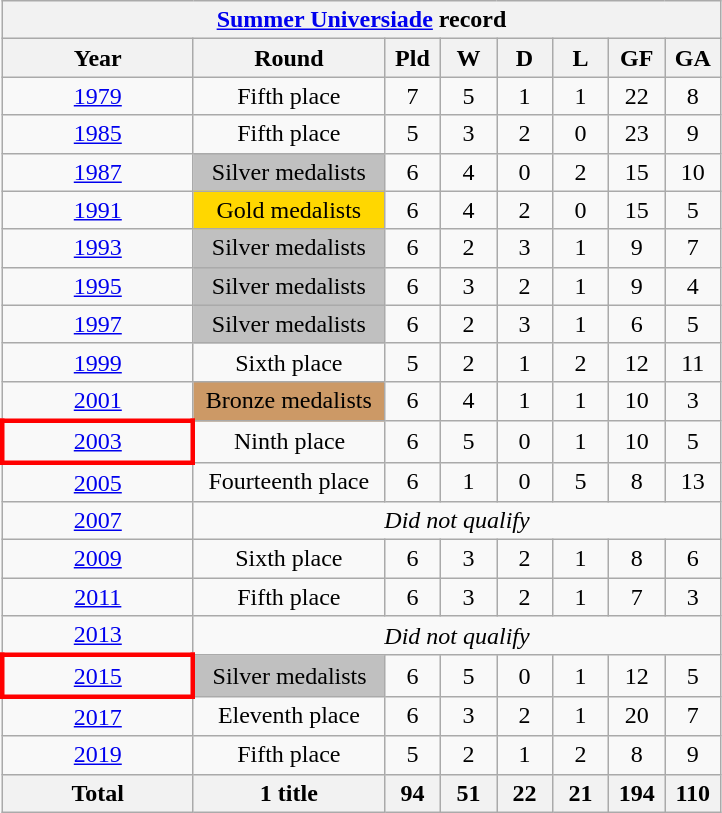<table class="wikitable" style="text-align: center;">
<tr>
<th colspan="8"><a href='#'>Summer Universiade</a> record</th>
</tr>
<tr>
<th width="120">Year</th>
<th width="120">Round</th>
<th width="30">Pld</th>
<th width="30">W</th>
<th width="30">D</th>
<th width="30">L</th>
<th width="30">GF</th>
<th width="30">GA</th>
</tr>
<tr>
<td> <a href='#'>1979</a></td>
<td>Fifth place</td>
<td>7</td>
<td>5</td>
<td>1</td>
<td>1</td>
<td>22</td>
<td>8</td>
</tr>
<tr>
<td> <a href='#'>1985</a></td>
<td>Fifth place</td>
<td>5</td>
<td>3</td>
<td>2</td>
<td>0</td>
<td>23</td>
<td>9</td>
</tr>
<tr>
<td> <a href='#'>1987</a></td>
<td bgcolor="silver">Silver medalists</td>
<td>6</td>
<td>4</td>
<td>0</td>
<td>2</td>
<td>15</td>
<td>10</td>
</tr>
<tr>
<td> <a href='#'>1991</a></td>
<td bgcolor="gold">Gold medalists</td>
<td>6</td>
<td>4</td>
<td>2</td>
<td>0</td>
<td>15</td>
<td>5</td>
</tr>
<tr>
<td> <a href='#'>1993</a></td>
<td bgcolor="silver">Silver medalists</td>
<td>6</td>
<td>2</td>
<td>3</td>
<td>1</td>
<td>9</td>
<td>7</td>
</tr>
<tr>
<td> <a href='#'>1995</a></td>
<td bgcolor="silver">Silver medalists</td>
<td>6</td>
<td>3</td>
<td>2</td>
<td>1</td>
<td>9</td>
<td>4</td>
</tr>
<tr>
<td> <a href='#'>1997</a></td>
<td bgcolor="silver">Silver medalists</td>
<td>6</td>
<td>2</td>
<td>3</td>
<td>1</td>
<td>6</td>
<td>5</td>
</tr>
<tr>
<td> <a href='#'>1999</a></td>
<td>Sixth place</td>
<td>5</td>
<td>2</td>
<td>1</td>
<td>2</td>
<td>12</td>
<td>11</td>
</tr>
<tr>
<td> <a href='#'>2001</a></td>
<td bgcolor="#cc9966">Bronze medalists</td>
<td>6</td>
<td>4</td>
<td>1</td>
<td>1</td>
<td>10</td>
<td>3</td>
</tr>
<tr>
<td style="border: 3px solid red"> <a href='#'>2003</a></td>
<td>Ninth place</td>
<td>6</td>
<td>5</td>
<td>0</td>
<td>1</td>
<td>10</td>
<td>5</td>
</tr>
<tr>
<td> <a href='#'>2005</a></td>
<td>Fourteenth place</td>
<td>6</td>
<td>1</td>
<td>0</td>
<td>5</td>
<td>8</td>
<td>13</td>
</tr>
<tr>
<td> <a href='#'>2007</a></td>
<td colspan="7"><em>Did not qualify</em></td>
</tr>
<tr>
<td> <a href='#'>2009</a></td>
<td>Sixth place</td>
<td>6</td>
<td>3</td>
<td>2</td>
<td>1</td>
<td>8</td>
<td>6</td>
</tr>
<tr>
<td> <a href='#'>2011</a></td>
<td>Fifth place</td>
<td>6</td>
<td>3</td>
<td>2</td>
<td>1</td>
<td>7</td>
<td>3</td>
</tr>
<tr>
<td> <a href='#'>2013</a></td>
<td colspan="7"><em>Did not qualify</em></td>
</tr>
<tr>
<td style="border: 3px solid red"> <a href='#'>2015</a></td>
<td bgcolor="silver">Silver medalists</td>
<td>6</td>
<td>5</td>
<td>0</td>
<td>1</td>
<td>12</td>
<td>5</td>
</tr>
<tr>
<td> <a href='#'>2017</a></td>
<td>Eleventh place</td>
<td>6</td>
<td>3</td>
<td>2</td>
<td>1</td>
<td>20</td>
<td>7</td>
</tr>
<tr>
<td> <a href='#'>2019</a></td>
<td>Fifth place</td>
<td>5</td>
<td>2</td>
<td>1</td>
<td>2</td>
<td>8</td>
<td>9</td>
</tr>
<tr>
<th>Total</th>
<th>1 title</th>
<th>94</th>
<th>51</th>
<th>22</th>
<th>21</th>
<th>194</th>
<th>110</th>
</tr>
</table>
